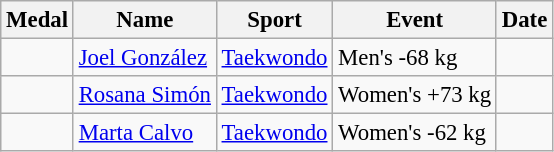<table class="wikitable sortable" style="font-size: 95%;">
<tr>
<th>Medal</th>
<th>Name</th>
<th>Sport</th>
<th>Event</th>
<th>Date</th>
</tr>
<tr>
<td></td>
<td><a href='#'>Joel González</a></td>
<td><a href='#'>Taekwondo</a></td>
<td>Men's -68 kg</td>
<td></td>
</tr>
<tr>
<td></td>
<td><a href='#'>Rosana Simón</a></td>
<td><a href='#'>Taekwondo</a></td>
<td>Women's +73 kg</td>
<td></td>
</tr>
<tr>
<td></td>
<td><a href='#'>Marta Calvo</a></td>
<td><a href='#'>Taekwondo</a></td>
<td>Women's -62 kg</td>
<td></td>
</tr>
</table>
